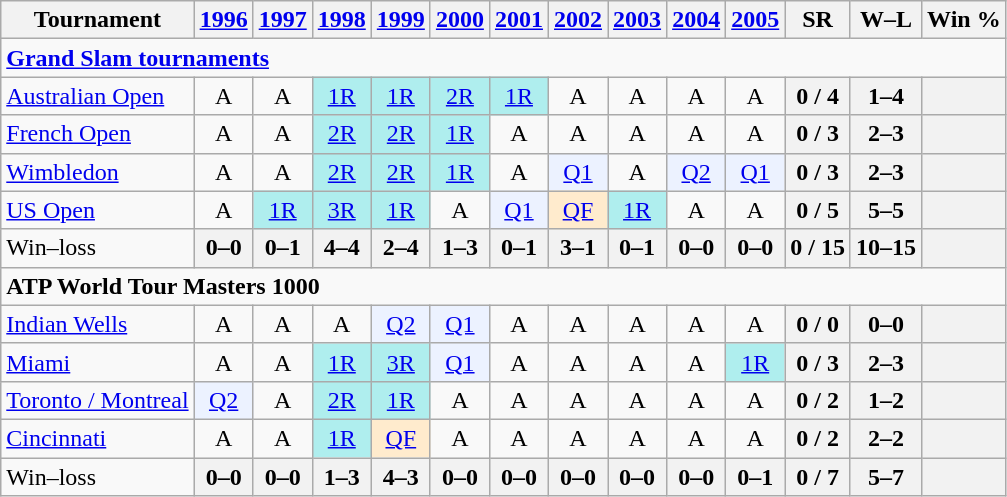<table class=wikitable style=text-align:center>
<tr>
<th>Tournament</th>
<th><a href='#'>1996</a></th>
<th><a href='#'>1997</a></th>
<th><a href='#'>1998</a></th>
<th><a href='#'>1999</a></th>
<th><a href='#'>2000</a></th>
<th><a href='#'>2001</a></th>
<th><a href='#'>2002</a></th>
<th><a href='#'>2003</a></th>
<th><a href='#'>2004</a></th>
<th><a href='#'>2005</a></th>
<th>SR</th>
<th>W–L</th>
<th>Win %</th>
</tr>
<tr>
<td colspan=25 style=text-align:left><a href='#'><strong>Grand Slam tournaments</strong></a></td>
</tr>
<tr>
<td align=left><a href='#'>Australian Open</a></td>
<td>A</td>
<td>A</td>
<td bgcolor=afeeee><a href='#'>1R</a></td>
<td bgcolor=afeeee><a href='#'>1R</a></td>
<td bgcolor=afeeee><a href='#'>2R</a></td>
<td bgcolor=afeeee><a href='#'>1R</a></td>
<td>A</td>
<td>A</td>
<td>A</td>
<td>A</td>
<th>0 / 4</th>
<th>1–4</th>
<th></th>
</tr>
<tr>
<td align=left><a href='#'>French Open</a></td>
<td>A</td>
<td>A</td>
<td bgcolor=afeeee><a href='#'>2R</a></td>
<td bgcolor=afeeee><a href='#'>2R</a></td>
<td bgcolor=afeeee><a href='#'>1R</a></td>
<td>A</td>
<td>A</td>
<td>A</td>
<td>A</td>
<td>A</td>
<th>0 / 3</th>
<th>2–3</th>
<th></th>
</tr>
<tr>
<td align=left><a href='#'>Wimbledon</a></td>
<td>A</td>
<td>A</td>
<td bgcolor=afeeee><a href='#'>2R</a></td>
<td bgcolor=afeeee><a href='#'>2R</a></td>
<td bgcolor=afeeee><a href='#'>1R</a></td>
<td>A</td>
<td bgcolor=ecf2ff><a href='#'>Q1</a></td>
<td>A</td>
<td bgcolor=ecf2ff><a href='#'>Q2</a></td>
<td bgcolor=ecf2ff><a href='#'>Q1</a></td>
<th>0 / 3</th>
<th>2–3</th>
<th></th>
</tr>
<tr>
<td align=left><a href='#'>US Open</a></td>
<td>A</td>
<td bgcolor=afeeee><a href='#'>1R</a></td>
<td bgcolor=afeeee><a href='#'>3R</a></td>
<td bgcolor=afeeee><a href='#'>1R</a></td>
<td>A</td>
<td bgcolor=ecf2ff><a href='#'>Q1</a></td>
<td bgcolor=ffebcd><a href='#'>QF</a></td>
<td bgcolor=afeeee><a href='#'>1R</a></td>
<td>A</td>
<td>A</td>
<th>0 / 5</th>
<th>5–5</th>
<th></th>
</tr>
<tr>
<td style=text-align:left>Win–loss</td>
<th>0–0</th>
<th>0–1</th>
<th>4–4</th>
<th>2–4</th>
<th>1–3</th>
<th>0–1</th>
<th>3–1</th>
<th>0–1</th>
<th>0–0</th>
<th>0–0</th>
<th>0 / 15</th>
<th>10–15</th>
<th></th>
</tr>
<tr>
<td colspan=20 align=left><strong>ATP World Tour Masters 1000</strong></td>
</tr>
<tr>
<td align=left><a href='#'>Indian Wells</a></td>
<td>A</td>
<td>A</td>
<td>A</td>
<td bgcolor=ecf2ff><a href='#'>Q2</a></td>
<td bgcolor=ecf2ff><a href='#'>Q1</a></td>
<td>A</td>
<td>A</td>
<td>A</td>
<td>A</td>
<td>A</td>
<th>0 / 0</th>
<th>0–0</th>
<th></th>
</tr>
<tr>
<td align=left><a href='#'>Miami</a></td>
<td>A</td>
<td>A</td>
<td bgcolor=afeeee><a href='#'>1R</a></td>
<td bgcolor=afeeee><a href='#'>3R</a></td>
<td bgcolor=ecf2ff><a href='#'>Q1</a></td>
<td>A</td>
<td>A</td>
<td>A</td>
<td>A</td>
<td bgcolor=afeeee><a href='#'>1R</a></td>
<th>0 / 3</th>
<th>2–3</th>
<th></th>
</tr>
<tr>
<td align=left><a href='#'>Toronto / Montreal</a></td>
<td bgcolor=ecf2ff><a href='#'>Q2</a></td>
<td>A</td>
<td bgcolor=afeeee><a href='#'>2R</a></td>
<td bgcolor=afeeee><a href='#'>1R</a></td>
<td>A</td>
<td>A</td>
<td>A</td>
<td>A</td>
<td>A</td>
<td>A</td>
<th>0 / 2</th>
<th>1–2</th>
<th></th>
</tr>
<tr>
<td align=left><a href='#'>Cincinnati</a></td>
<td>A</td>
<td>A</td>
<td bgcolor=afeeee><a href='#'>1R</a></td>
<td bgcolor=ffebcd><a href='#'>QF</a></td>
<td>A</td>
<td>A</td>
<td>A</td>
<td>A</td>
<td>A</td>
<td>A</td>
<th>0 / 2</th>
<th>2–2</th>
<th></th>
</tr>
<tr>
<td style=text-align:left>Win–loss</td>
<th>0–0</th>
<th>0–0</th>
<th>1–3</th>
<th>4–3</th>
<th>0–0</th>
<th>0–0</th>
<th>0–0</th>
<th>0–0</th>
<th>0–0</th>
<th>0–1</th>
<th>0 / 7</th>
<th>5–7</th>
<th></th>
</tr>
</table>
